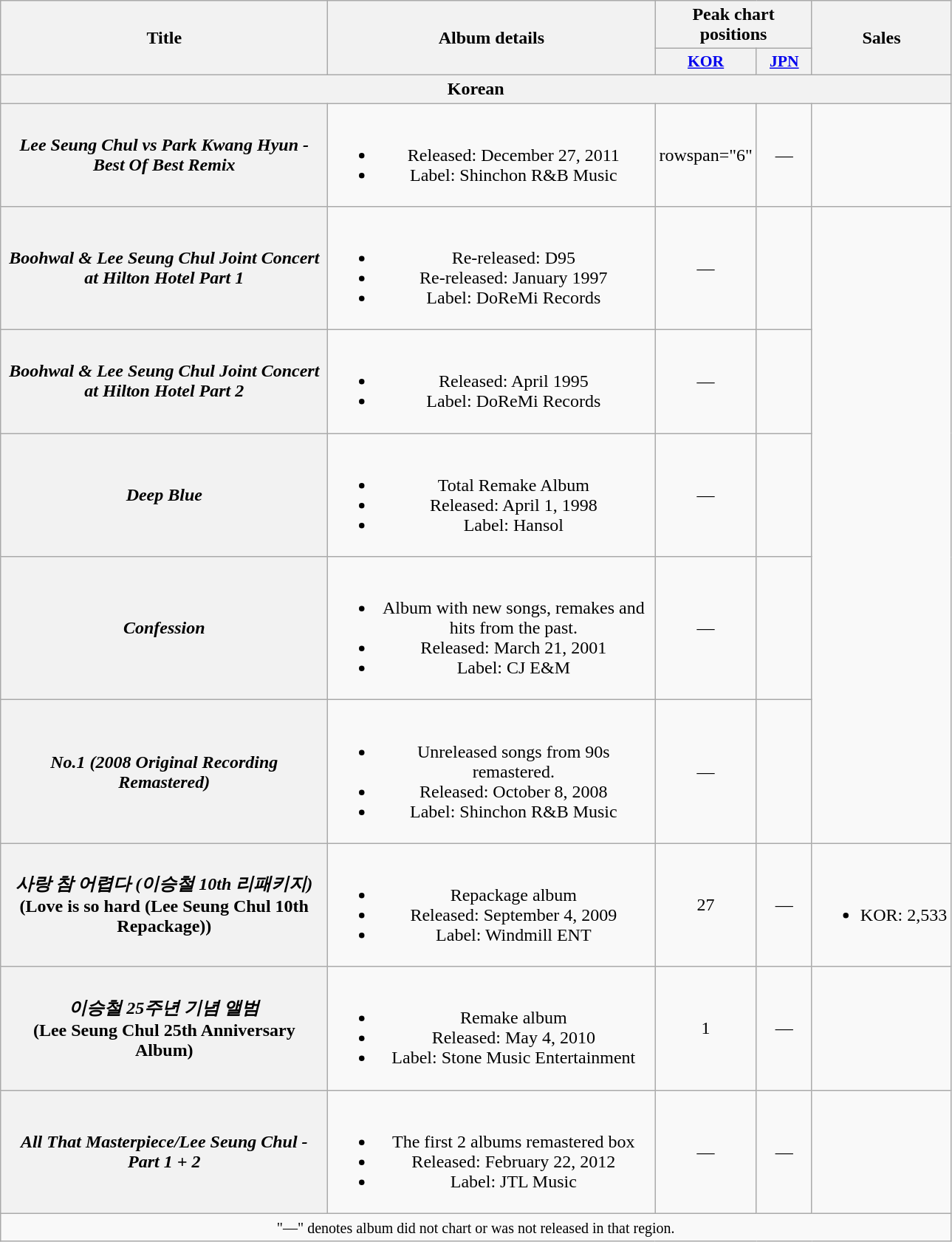<table class="wikitable plainrowheaders" style="text-align:center;">
<tr>
<th scope="col" rowspan="2" style="width:18em;">Title</th>
<th scope="col" rowspan="2" style="width:18em;">Album details</th>
<th colspan="2" scope="col">Peak chart positions</th>
<th scope="col" rowspan="2">Sales</th>
</tr>
<tr>
<th style="width:3em;font-size:90%;"><a href='#'>KOR</a><br></th>
<th style="width:3em;font-size:90%;"><a href='#'>JPN</a><br></th>
</tr>
<tr>
<th colspan="5">Korean</th>
</tr>
<tr>
<th scope="row"><em>Lee Seung Chul vs Park Kwang Hyun - Best Of Best Remix</em><br></th>
<td><br><ul><li>Released: December 27, 2011</li><li>Label: Shinchon R&B Music</li></ul></td>
<td>rowspan="6" </td>
<td>—</td>
<td></td>
</tr>
<tr>
<th scope="row"><em>Boohwal & Lee Seung Chul Joint Concert at Hilton Hotel Part 1</em><br></th>
<td><br><ul><li>Re-released: D95</li><li>Re-released: January 1997</li><li>Label: DoReMi Records</li></ul></td>
<td>—</td>
<td></td>
</tr>
<tr>
<th scope="row"><em>Boohwal & Lee Seung Chul Joint Concert at Hilton Hotel Part 2</em><br></th>
<td><br><ul><li>Released: April 1995</li><li>Label: DoReMi Records</li></ul></td>
<td>—</td>
<td></td>
</tr>
<tr>
<th scope="row"><em>Deep Blue</em></th>
<td><br><ul><li>Total Remake Album</li><li>Released: April 1, 1998</li><li>Label:  Hansol</li></ul></td>
<td>—</td>
<td></td>
</tr>
<tr>
<th scope="row"><em>Confession</em><br></th>
<td><br><ul><li>Album with new songs, remakes and hits from the past.</li><li>Released: March 21, 2001</li><li>Label: CJ E&M</li></ul></td>
<td>—</td>
<td></td>
</tr>
<tr>
<th scope="row"><em>No.1 (2008 Original Recording Remastered)</em></th>
<td><br><ul><li>Unreleased songs from 90s remastered.</li><li>Released: October 8, 2008</li><li>Label:  Shinchon R&B Music</li></ul></td>
<td>—</td>
<td></td>
</tr>
<tr>
<th scope="row"><em>사랑 참 어렵다 (이승철 10th 리패키지)</em><br> (Love is so hard (Lee Seung Chul 10th Repackage))</th>
<td><br><ul><li>Repackage album</li><li>Released: September 4, 2009</li><li>Label:  Windmill ENT</li></ul></td>
<td>27</td>
<td>—</td>
<td><br><ul><li>KOR: 2,533</li></ul></td>
</tr>
<tr>
<th scope="row"><em>이승철 25주년 기념 앨범</em><br> (Lee Seung Chul 25th Anniversary Album)</th>
<td><br><ul><li>Remake album</li><li>Released: May 4, 2010</li><li>Label: Stone Music Entertainment</li></ul></td>
<td>1</td>
<td>—</td>
<td></td>
</tr>
<tr>
<th scope="row"><em>All That Masterpiece/Lee Seung Chul - Part 1 + 2</em><br></th>
<td><br><ul><li>The first 2 albums remastered box</li><li>Released: February 22, 2012</li><li>Label: JTL Music</li></ul></td>
<td>—</td>
<td>—</td>
<td></td>
</tr>
<tr>
<td colspan="5"><small>"—" denotes album did not chart or was not released in that region.</small></td>
</tr>
</table>
